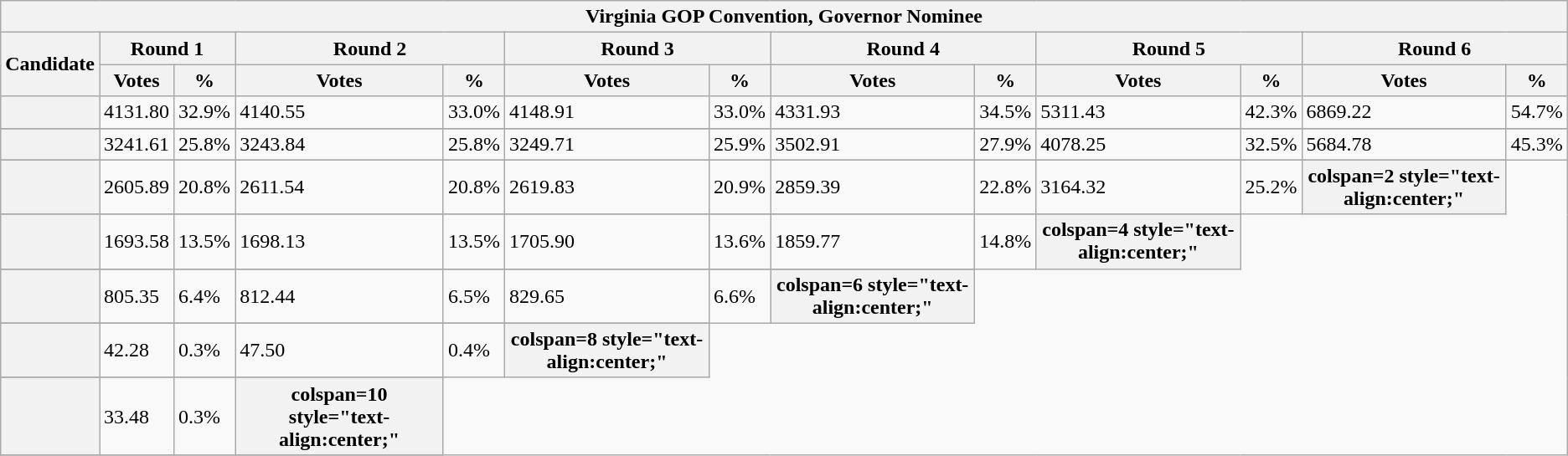<table class="wikitable sortable">
<tr>
<th colspan=" 13 ">Virginia GOP Convention, Governor Nominee</th>
</tr>
<tr style="background:#eee; text-align:center;">
<th rowspan=2 style="text-align:center;">Candidate</th>
<th colspan=2 style="text-align:center;">Round 1</th>
<th colspan=2 style="text-align:center;">Round 2</th>
<th colspan=2 style="text-align:center;">Round 3</th>
<th colspan=2 style="text-align:center;">Round 4</th>
<th colspan=2 style="text-align:center;">Round 5</th>
<th colspan=2 style="text-align:center;">Round 6</th>
</tr>
<tr>
<th>Votes</th>
<th>%</th>
<th>Votes</th>
<th>%</th>
<th>Votes</th>
<th>%</th>
<th>Votes</th>
<th>%</th>
<th>Votes</th>
<th>%</th>
<th>Votes</th>
<th>%</th>
</tr>
<tr>
<th scope="row" style="text-align:left;"></th>
<td>4131.80</td>
<td>32.9%</td>
<td>4140.55</td>
<td>33.0%</td>
<td>4148.91</td>
<td>33.0%</td>
<td>4331.93</td>
<td>34.5%</td>
<td>5311.43</td>
<td>42.3%</td>
<td> 6869.22</td>
<td> 54.7%</td>
</tr>
<tr>
</tr>
<tr>
<th scope="row" style="text-align:left;"></th>
<td>3241.61</td>
<td>25.8%</td>
<td>3243.84</td>
<td>25.8%</td>
<td>3249.71</td>
<td>25.9%</td>
<td>3502.91</td>
<td>27.9%</td>
<td>4078.25</td>
<td>32.5%</td>
<td>5684.78</td>
<td>45.3%</td>
</tr>
<tr>
</tr>
<tr>
<th scope="row" style="text-align:left;"></th>
<td>2605.89</td>
<td>20.8%</td>
<td>2611.54</td>
<td>20.8%</td>
<td>2619.83</td>
<td>20.9%</td>
<td>2859.39</td>
<td>22.8%</td>
<td>3164.32</td>
<td>25.2%</td>
<th>colspan=2 style="text-align:center;" </th>
</tr>
<tr>
</tr>
<tr>
<th scope="row" style="text-align:left;"></th>
<td>1693.58</td>
<td>13.5%</td>
<td>1698.13</td>
<td>13.5%</td>
<td>1705.90</td>
<td>13.6%</td>
<td>1859.77</td>
<td>14.8%</td>
<th>colspan=4 style="text-align:center;" </th>
</tr>
<tr>
</tr>
<tr>
<th scope="row" style="text-align:left;"></th>
<td>805.35</td>
<td>6.4%</td>
<td>812.44</td>
<td>6.5%</td>
<td>829.65</td>
<td>6.6%</td>
<th>colspan=6 style="text-align:center;" </th>
</tr>
<tr>
</tr>
<tr>
<th scope="row" style="text-align:left;"></th>
<td>42.28</td>
<td>0.3%</td>
<td>47.50</td>
<td>0.4%</td>
<th>colspan=8 style="text-align:center;" </th>
</tr>
<tr>
</tr>
<tr>
<th scope="row" style="text-align:left;"></th>
<td>33.48</td>
<td>0.3%</td>
<th>colspan=10 style="text-align:center;" </th>
</tr>
<tr>
</tr>
</table>
